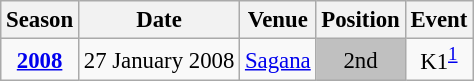<table class="wikitable" style="text-align:center; font-size:95%;">
<tr>
<th>Season</th>
<th>Date</th>
<th>Venue</th>
<th>Position</th>
<th>Event</th>
</tr>
<tr>
<td><strong><a href='#'>2008</a></strong></td>
<td align=right>27 January 2008</td>
<td align=left><a href='#'>Sagana</a></td>
<td bgcolor=silver>2nd</td>
<td>K1<sup><a href='#'>1</a></sup></td>
</tr>
</table>
